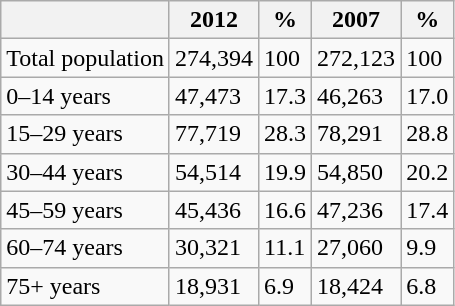<table class="wikitable" style="padding:3px;">
<tr>
<th></th>
<th>2012</th>
<th>%</th>
<th>2007</th>
<th>%</th>
</tr>
<tr>
<td>Total population</td>
<td>274,394</td>
<td>100</td>
<td>272,123</td>
<td>100</td>
</tr>
<tr>
<td>0–14 years</td>
<td>47,473</td>
<td>17.3</td>
<td>46,263</td>
<td>17.0</td>
</tr>
<tr>
<td>15–29 years</td>
<td>77,719</td>
<td>28.3</td>
<td>78,291</td>
<td>28.8</td>
</tr>
<tr>
<td>30–44 years</td>
<td>54,514</td>
<td>19.9</td>
<td>54,850</td>
<td>20.2</td>
</tr>
<tr>
<td>45–59 years</td>
<td>45,436</td>
<td>16.6</td>
<td>47,236</td>
<td>17.4</td>
</tr>
<tr>
<td>60–74 years</td>
<td>30,321</td>
<td>11.1</td>
<td>27,060</td>
<td>9.9</td>
</tr>
<tr>
<td>75+ years</td>
<td>18,931</td>
<td>6.9</td>
<td>18,424</td>
<td>6.8</td>
</tr>
</table>
